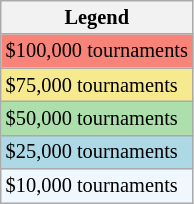<table class="wikitable" style="font-size:85%;">
<tr>
<th>Legend</th>
</tr>
<tr style="background:#f88379;">
<td>$100,000 tournaments</td>
</tr>
<tr style="background:#f7e98e;">
<td>$75,000 tournaments</td>
</tr>
<tr style="background:#addfad;">
<td>$50,000 tournaments</td>
</tr>
<tr style="background:lightblue;">
<td>$25,000 tournaments</td>
</tr>
<tr style="background:#f0f8ff;">
<td>$10,000 tournaments</td>
</tr>
</table>
